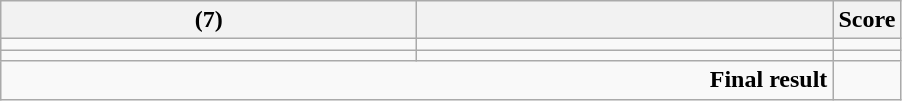<table class="wikitable">
<tr>
<th width=270> (7)</th>
<th width=270></th>
<th>Score</th>
</tr>
<tr>
<td></td>
<td></td>
<td></td>
</tr>
<tr>
<td></td>
<td></td>
<td></td>
</tr>
<tr>
<td colspan="2" align="right"><strong>Final result</strong></td>
<td></td>
</tr>
</table>
